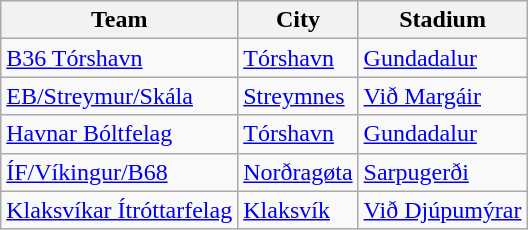<table class="wikitable sortable">
<tr>
<th>Team</th>
<th>City</th>
<th>Stadium</th>
</tr>
<tr>
<td><a href='#'>B36 Tórshavn</a></td>
<td><a href='#'>Tórshavn</a></td>
<td><a href='#'>Gundadalur</a></td>
</tr>
<tr>
<td><a href='#'>EB/Streymur/Skála</a></td>
<td><a href='#'>Streymnes</a></td>
<td><a href='#'>Við Margáir</a></td>
</tr>
<tr>
<td><a href='#'>Havnar Bóltfelag</a></td>
<td><a href='#'>Tórshavn</a></td>
<td><a href='#'>Gundadalur</a></td>
</tr>
<tr>
<td><a href='#'>ÍF/Víkingur/B68</a></td>
<td><a href='#'>Norðragøta</a></td>
<td><a href='#'>Sarpugerði</a></td>
</tr>
<tr>
<td><a href='#'>Klaksvíkar Ítróttarfelag</a></td>
<td><a href='#'>Klaksvík</a></td>
<td><a href='#'>Við Djúpumýrar</a></td>
</tr>
</table>
